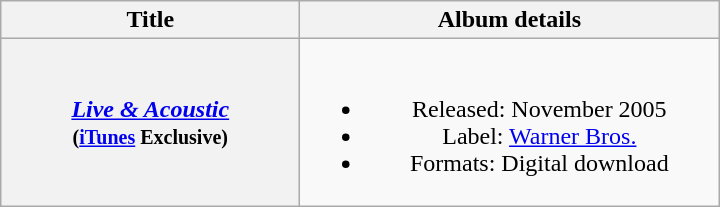<table class="wikitable plainrowheaders" style="text-align:center;" border="1">
<tr>
<th scope="col" style="width:12em;">Title</th>
<th scope="col" style="width:17em;">Album details</th>
</tr>
<tr>
<th scope="row"><em><a href='#'>Live & Acoustic</a></em><br><small>(<a href='#'>iTunes</a> Exclusive)</small></th>
<td><br><ul><li>Released: November 2005</li><li>Label: <a href='#'>Warner Bros.</a></li><li>Formats: Digital download</li></ul></td>
</tr>
</table>
